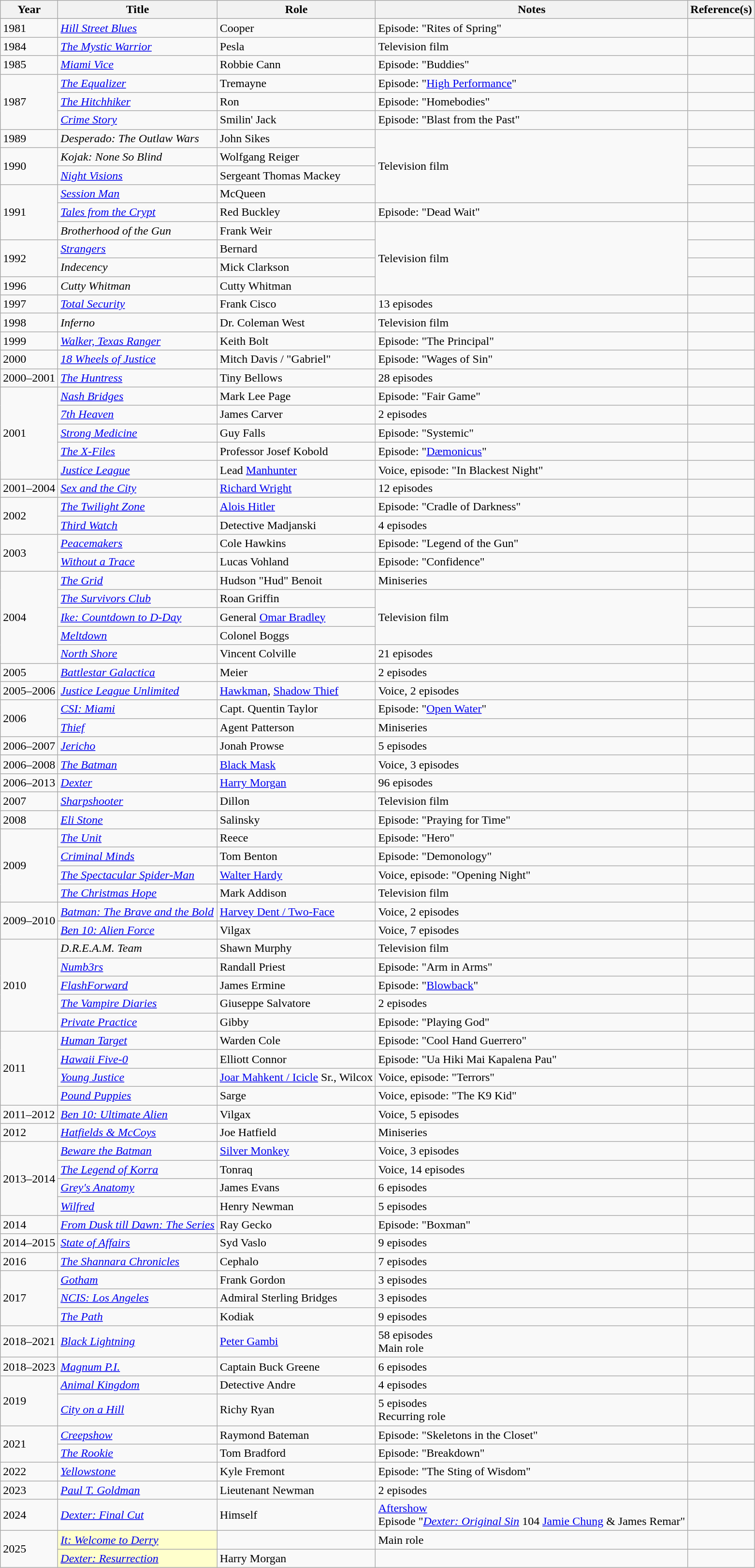<table class="wikitable sortable">
<tr>
<th>Year</th>
<th>Title</th>
<th>Role</th>
<th class="unsortable">Notes</th>
<th class="unsortable">Reference(s)</th>
</tr>
<tr>
<td>1981</td>
<td><em><a href='#'>Hill Street Blues</a></em></td>
<td>Cooper</td>
<td>Episode: "Rites of Spring"</td>
<td></td>
</tr>
<tr>
<td>1984</td>
<td><em><a href='#'>The Mystic Warrior</a></em></td>
<td>Pesla</td>
<td>Television film</td>
<td></td>
</tr>
<tr>
<td>1985</td>
<td><em><a href='#'>Miami Vice</a></em></td>
<td>Robbie Cann</td>
<td>Episode: "Buddies"</td>
<td></td>
</tr>
<tr>
<td rowspan="3">1987</td>
<td><em><a href='#'>The Equalizer</a></em></td>
<td>Tremayne</td>
<td>Episode: "<a href='#'>High Performance</a>"</td>
<td></td>
</tr>
<tr>
<td><em><a href='#'>The Hitchhiker</a></em></td>
<td>Ron</td>
<td>Episode: "Homebodies"</td>
<td></td>
</tr>
<tr>
<td><em><a href='#'>Crime Story</a></em></td>
<td>Smilin' Jack</td>
<td>Episode: "Blast from the Past"</td>
<td></td>
</tr>
<tr>
<td>1989</td>
<td><em>Desperado: The Outlaw Wars</em></td>
<td>John Sikes</td>
<td rowspan="4">Television film</td>
<td></td>
</tr>
<tr>
<td rowspan="2">1990</td>
<td><em>Kojak: None So Blind</em></td>
<td>Wolfgang Reiger</td>
<td></td>
</tr>
<tr>
<td><em><a href='#'>Night Visions</a></em></td>
<td>Sergeant Thomas Mackey</td>
<td></td>
</tr>
<tr>
<td rowspan="3">1991</td>
<td><em><a href='#'>Session Man</a></em></td>
<td>McQueen</td>
<td></td>
</tr>
<tr>
<td><em><a href='#'>Tales from the Crypt</a></em></td>
<td>Red Buckley</td>
<td>Episode: "Dead Wait"</td>
<td></td>
</tr>
<tr>
<td><em>Brotherhood of the Gun</em></td>
<td>Frank Weir</td>
<td rowspan="4">Television film</td>
<td></td>
</tr>
<tr>
<td rowspan="2">1992</td>
<td><em><a href='#'>Strangers</a></em></td>
<td>Bernard</td>
<td></td>
</tr>
<tr>
<td><em>Indecency</em></td>
<td>Mick Clarkson</td>
<td></td>
</tr>
<tr>
<td>1996</td>
<td><em>Cutty Whitman</em></td>
<td>Cutty Whitman</td>
<td></td>
</tr>
<tr>
<td>1997</td>
<td><em><a href='#'>Total Security</a></em></td>
<td>Frank Cisco</td>
<td>13 episodes</td>
<td></td>
</tr>
<tr>
<td>1998</td>
<td><em>Inferno</em></td>
<td>Dr. Coleman West</td>
<td>Television film</td>
<td></td>
</tr>
<tr>
<td>1999</td>
<td><em><a href='#'>Walker, Texas Ranger</a></em></td>
<td>Keith Bolt</td>
<td>Episode: "The Principal"</td>
<td></td>
</tr>
<tr>
<td>2000</td>
<td><em><a href='#'>18 Wheels of Justice</a></em></td>
<td>Mitch Davis / "Gabriel"</td>
<td>Episode: "Wages of Sin"</td>
<td></td>
</tr>
<tr>
<td>2000–2001</td>
<td><em><a href='#'>The Huntress</a></em></td>
<td>Tiny Bellows</td>
<td>28 episodes</td>
<td></td>
</tr>
<tr>
<td rowspan="5">2001</td>
<td><em><a href='#'>Nash Bridges</a></em></td>
<td>Mark Lee Page</td>
<td>Episode: "Fair Game"</td>
<td></td>
</tr>
<tr>
<td><em><a href='#'>7th Heaven</a></em></td>
<td>James Carver</td>
<td>2 episodes</td>
<td></td>
</tr>
<tr>
<td><em><a href='#'>Strong Medicine</a></em></td>
<td>Guy Falls</td>
<td>Episode: "Systemic"</td>
<td></td>
</tr>
<tr>
<td><em><a href='#'>The X-Files</a></em></td>
<td>Professor Josef Kobold</td>
<td>Episode: "<a href='#'>Dæmonicus</a>"</td>
<td></td>
</tr>
<tr>
<td><em><a href='#'>Justice League</a></em></td>
<td>Lead <a href='#'>Manhunter</a></td>
<td>Voice, episode: "In Blackest Night"</td>
<td></td>
</tr>
<tr>
<td>2001–2004</td>
<td><em><a href='#'>Sex and the City</a></em></td>
<td><a href='#'>Richard Wright</a></td>
<td>12 episodes</td>
<td></td>
</tr>
<tr>
<td rowspan="2">2002</td>
<td><em><a href='#'>The Twilight Zone</a></em></td>
<td><a href='#'>Alois Hitler</a></td>
<td>Episode: "Cradle of Darkness"</td>
<td></td>
</tr>
<tr>
<td><em><a href='#'>Third Watch</a></em></td>
<td>Detective Madjanski</td>
<td>4 episodes</td>
<td></td>
</tr>
<tr>
<td rowspan="2">2003</td>
<td><em><a href='#'>Peacemakers</a></em></td>
<td>Cole Hawkins</td>
<td>Episode: "Legend of the Gun"</td>
<td></td>
</tr>
<tr>
<td><em><a href='#'>Without a Trace</a></em></td>
<td>Lucas Vohland</td>
<td>Episode: "Confidence"</td>
<td></td>
</tr>
<tr>
<td rowspan="5">2004</td>
<td><em><a href='#'>The Grid</a></em></td>
<td>Hudson "Hud" Benoit</td>
<td>Miniseries</td>
<td></td>
</tr>
<tr>
<td><em><a href='#'>The Survivors Club</a></em></td>
<td>Roan Griffin</td>
<td rowspan="3">Television film</td>
<td></td>
</tr>
<tr>
<td><em><a href='#'>Ike: Countdown to D-Day</a></em></td>
<td>General <a href='#'>Omar Bradley</a></td>
<td></td>
</tr>
<tr>
<td><em><a href='#'>Meltdown</a></em></td>
<td>Colonel Boggs</td>
<td></td>
</tr>
<tr>
<td><em><a href='#'>North Shore</a></em></td>
<td>Vincent Colville</td>
<td>21 episodes</td>
<td></td>
</tr>
<tr>
<td>2005</td>
<td><em><a href='#'>Battlestar Galactica</a></em></td>
<td>Meier</td>
<td>2 episodes</td>
<td></td>
</tr>
<tr>
<td>2005–2006</td>
<td><em><a href='#'>Justice League Unlimited</a></em></td>
<td><a href='#'>Hawkman</a>, <a href='#'>Shadow Thief</a></td>
<td>Voice, 2 episodes</td>
<td></td>
</tr>
<tr>
<td rowspan="2">2006</td>
<td><em><a href='#'>CSI: Miami</a></em></td>
<td>Capt. Quentin Taylor</td>
<td>Episode: "<a href='#'>Open Water</a>"</td>
<td></td>
</tr>
<tr>
<td><em><a href='#'>Thief</a></em></td>
<td>Agent Patterson</td>
<td>Miniseries</td>
<td></td>
</tr>
<tr>
<td>2006–2007</td>
<td><em><a href='#'>Jericho</a></em></td>
<td>Jonah Prowse</td>
<td>5 episodes</td>
<td></td>
</tr>
<tr>
<td>2006–2008</td>
<td><em><a href='#'>The Batman</a></em></td>
<td><a href='#'>Black Mask</a></td>
<td>Voice, 3 episodes</td>
<td></td>
</tr>
<tr>
<td>2006–2013</td>
<td><em><a href='#'>Dexter</a></em></td>
<td><a href='#'>Harry Morgan</a></td>
<td>96 episodes</td>
<td></td>
</tr>
<tr>
<td>2007</td>
<td><em><a href='#'>Sharpshooter</a></em></td>
<td>Dillon</td>
<td>Television film</td>
<td></td>
</tr>
<tr>
<td>2008</td>
<td><em><a href='#'>Eli Stone</a></em></td>
<td>Salinsky</td>
<td>Episode: "Praying for Time"</td>
<td></td>
</tr>
<tr>
<td rowspan="4">2009</td>
<td><em><a href='#'>The Unit</a></em></td>
<td>Reece</td>
<td>Episode: "Hero"</td>
<td></td>
</tr>
<tr>
<td><em><a href='#'>Criminal Minds</a></em></td>
<td>Tom Benton</td>
<td>Episode: "Demonology"</td>
<td></td>
</tr>
<tr>
<td><em><a href='#'>The Spectacular Spider-Man</a></em></td>
<td><a href='#'>Walter Hardy</a></td>
<td>Voice, episode: "Opening Night"</td>
<td></td>
</tr>
<tr>
<td><em><a href='#'>The Christmas Hope</a></em></td>
<td>Mark Addison</td>
<td>Television film</td>
<td></td>
</tr>
<tr>
<td rowspan="2">2009–2010</td>
<td><em><a href='#'>Batman: The Brave and the Bold</a></em></td>
<td><a href='#'>Harvey Dent / Two-Face</a></td>
<td>Voice, 2 episodes</td>
<td></td>
</tr>
<tr>
<td><em><a href='#'>Ben 10: Alien Force</a></em></td>
<td>Vilgax</td>
<td>Voice, 7 episodes</td>
<td></td>
</tr>
<tr>
<td rowspan="5">2010</td>
<td><em>D.R.E.A.M. Team</em></td>
<td>Shawn Murphy</td>
<td>Television film</td>
<td></td>
</tr>
<tr>
<td><em><a href='#'>Numb3rs</a></em></td>
<td>Randall Priest</td>
<td>Episode: "Arm in Arms"</td>
<td></td>
</tr>
<tr>
<td><em><a href='#'>FlashForward</a></em></td>
<td>James Ermine</td>
<td>Episode: "<a href='#'>Blowback</a>"</td>
<td></td>
</tr>
<tr>
<td><em><a href='#'>The Vampire Diaries</a></em></td>
<td>Giuseppe Salvatore</td>
<td>2 episodes</td>
<td></td>
</tr>
<tr>
<td><em><a href='#'>Private Practice</a></em></td>
<td>Gibby</td>
<td>Episode: "Playing God"</td>
<td></td>
</tr>
<tr>
<td rowspan="4">2011</td>
<td><em><a href='#'>Human Target</a></em></td>
<td>Warden Cole</td>
<td>Episode: "Cool Hand Guerrero"</td>
<td></td>
</tr>
<tr>
<td><em><a href='#'>Hawaii Five-0</a></em></td>
<td>Elliott Connor</td>
<td>Episode: "Ua Hiki Mai Kapalena Pau"</td>
<td></td>
</tr>
<tr>
<td><em><a href='#'>Young Justice</a></em></td>
<td><a href='#'>Joar Mahkent / Icicle</a> Sr., Wilcox</td>
<td>Voice, episode: "Terrors"</td>
<td></td>
</tr>
<tr>
<td><em><a href='#'>Pound Puppies</a></em></td>
<td>Sarge</td>
<td>Voice, episode: "The K9 Kid"</td>
<td></td>
</tr>
<tr>
<td>2011–2012</td>
<td><em><a href='#'>Ben 10: Ultimate Alien</a></em></td>
<td>Vilgax</td>
<td>Voice, 5 episodes</td>
<td></td>
</tr>
<tr>
<td>2012</td>
<td><em><a href='#'>Hatfields & McCoys</a></em></td>
<td>Joe Hatfield</td>
<td>Miniseries</td>
<td></td>
</tr>
<tr>
<td rowspan="4">2013–2014</td>
<td><em><a href='#'>Beware the Batman</a></em></td>
<td><a href='#'>Silver Monkey</a></td>
<td>Voice, 3 episodes</td>
<td></td>
</tr>
<tr>
<td><em><a href='#'>The Legend of Korra</a></em></td>
<td>Tonraq</td>
<td>Voice, 14 episodes</td>
<td></td>
</tr>
<tr>
<td><em><a href='#'>Grey's Anatomy</a></em></td>
<td>James Evans</td>
<td>6 episodes</td>
<td></td>
</tr>
<tr>
<td><em><a href='#'>Wilfred</a></em></td>
<td>Henry Newman</td>
<td>5 episodes</td>
<td></td>
</tr>
<tr>
<td>2014</td>
<td><em><a href='#'>From Dusk till Dawn: The Series</a></em></td>
<td>Ray Gecko</td>
<td>Episode: "Boxman"</td>
<td></td>
</tr>
<tr>
<td>2014–2015</td>
<td><em><a href='#'>State of Affairs</a></em></td>
<td>Syd Vaslo</td>
<td>9 episodes</td>
<td></td>
</tr>
<tr>
<td>2016</td>
<td><em><a href='#'>The Shannara Chronicles</a></em></td>
<td>Cephalo</td>
<td>7 episodes</td>
<td></td>
</tr>
<tr>
<td rowspan="3">2017</td>
<td><em><a href='#'>Gotham</a></em></td>
<td>Frank Gordon</td>
<td>3 episodes</td>
<td></td>
</tr>
<tr>
<td><em><a href='#'>NCIS: Los Angeles</a></em></td>
<td>Admiral Sterling Bridges</td>
<td>3 episodes</td>
<td></td>
</tr>
<tr>
<td><em><a href='#'>The Path</a></em></td>
<td>Kodiak</td>
<td>9 episodes</td>
<td></td>
</tr>
<tr>
<td>2018–2021</td>
<td><em><a href='#'>Black Lightning</a></em></td>
<td><a href='#'>Peter Gambi</a></td>
<td>58 episodes<br>Main role</td>
<td></td>
</tr>
<tr>
<td>2018–2023</td>
<td><em><a href='#'>Magnum P.I.</a></em></td>
<td>Captain Buck Greene</td>
<td>6 episodes</td>
<td></td>
</tr>
<tr>
<td rowspan="2">2019</td>
<td><em><a href='#'>Animal Kingdom</a></em></td>
<td>Detective Andre</td>
<td>4 episodes</td>
<td></td>
</tr>
<tr>
<td><em><a href='#'>City on a Hill</a></em></td>
<td>Richy Ryan</td>
<td>5 episodes<br>Recurring role</td>
<td></td>
</tr>
<tr>
<td rowspan="2">2021</td>
<td><em><a href='#'>Creepshow</a></em></td>
<td>Raymond Bateman</td>
<td>Episode: "Skeletons in the Closet"</td>
<td></td>
</tr>
<tr>
<td><em><a href='#'>The Rookie</a></em></td>
<td>Tom Bradford</td>
<td>Episode: "Breakdown"</td>
<td></td>
</tr>
<tr>
<td>2022</td>
<td><em><a href='#'>Yellowstone</a></em></td>
<td>Kyle Fremont</td>
<td>Episode: "The Sting of Wisdom"</td>
<td></td>
</tr>
<tr>
<td>2023</td>
<td><em><a href='#'>Paul T. Goldman</a></em></td>
<td>Lieutenant Newman</td>
<td>2 episodes</td>
<td></td>
</tr>
<tr>
<td>2024</td>
<td><em><a href='#'>Dexter: Final Cut</a></em></td>
<td>Himself</td>
<td><a href='#'>Aftershow</a><br>Episode "<em><a href='#'>Dexter: Original Sin</a></em> 104 <a href='#'>Jamie Chung</a> & James Remar"</td>
<td></td>
</tr>
<tr>
<td rowspan="2">2025</td>
<td style="background:#FFFFCC;"><em><a href='#'>It: Welcome to Derry</a></em> </td>
<td></td>
<td>Main role</td>
<td></td>
</tr>
<tr>
<td style="background:#FFFFCC;"><em><a href='#'>Dexter: Resurrection</a></em> </td>
<td>Harry Morgan</td>
<td></td>
<td></td>
</tr>
</table>
